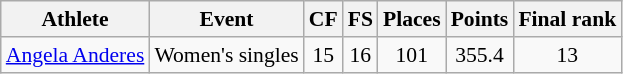<table class="wikitable" border="1" style="font-size:90%">
<tr>
<th>Athlete</th>
<th>Event</th>
<th>CF</th>
<th>FS</th>
<th>Places</th>
<th>Points</th>
<th>Final rank</th>
</tr>
<tr align=center>
<td align=left><a href='#'>Angela Anderes</a></td>
<td>Women's singles</td>
<td>15</td>
<td>16</td>
<td>101</td>
<td>355.4</td>
<td>13</td>
</tr>
</table>
